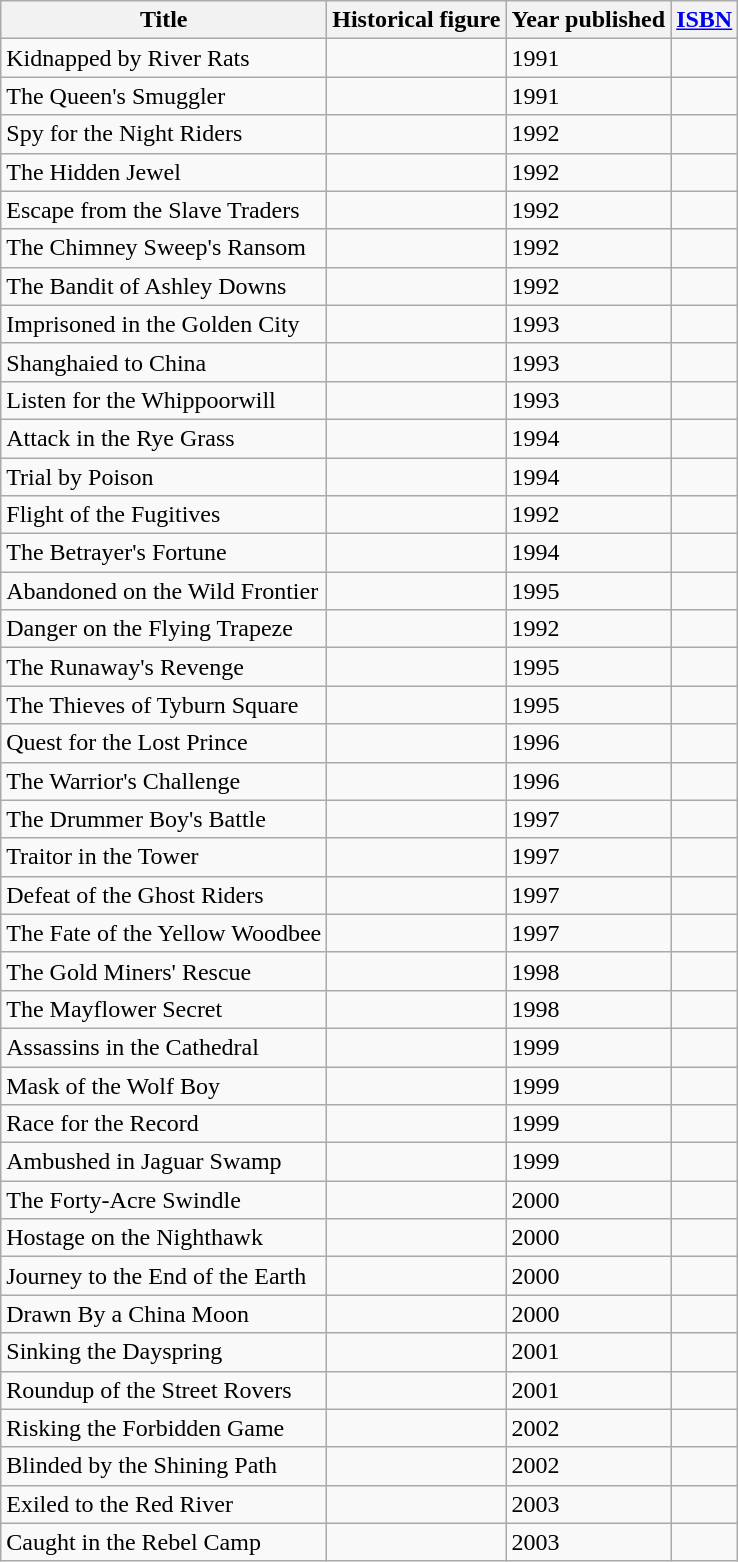<table class="wikitable sortable">
<tr>
<th>Title</th>
<th>Historical figure</th>
<th>Year published</th>
<th><a href='#'>ISBN</a></th>
</tr>
<tr>
<td>Kidnapped by River Rats</td>
<td></td>
<td>1991</td>
<td></td>
</tr>
<tr>
<td>The Queen's Smuggler</td>
<td></td>
<td>1991</td>
<td></td>
</tr>
<tr>
<td>Spy for the Night Riders</td>
<td></td>
<td>1992</td>
<td></td>
</tr>
<tr>
<td>The Hidden Jewel</td>
<td></td>
<td>1992</td>
<td></td>
</tr>
<tr>
<td>Escape from the Slave Traders</td>
<td></td>
<td>1992</td>
<td></td>
</tr>
<tr>
<td>The Chimney Sweep's Ransom</td>
<td></td>
<td>1992</td>
<td></td>
</tr>
<tr>
<td>The Bandit of Ashley Downs</td>
<td></td>
<td>1992</td>
<td></td>
</tr>
<tr>
<td>Imprisoned in the Golden City</td>
<td></td>
<td>1993</td>
<td></td>
</tr>
<tr>
<td>Shanghaied to China</td>
<td></td>
<td>1993</td>
<td></td>
</tr>
<tr>
<td>Listen for the Whippoorwill</td>
<td></td>
<td>1993</td>
<td></td>
</tr>
<tr>
<td>Attack in the Rye Grass</td>
<td></td>
<td>1994</td>
<td></td>
</tr>
<tr>
<td>Trial by Poison</td>
<td></td>
<td>1994</td>
<td></td>
</tr>
<tr>
<td>Flight of the Fugitives</td>
<td></td>
<td>1992</td>
<td></td>
</tr>
<tr>
<td>The Betrayer's Fortune</td>
<td></td>
<td>1994</td>
<td></td>
</tr>
<tr>
<td>Abandoned on the Wild Frontier</td>
<td></td>
<td>1995</td>
<td></td>
</tr>
<tr>
<td>Danger on the Flying Trapeze</td>
<td></td>
<td>1992</td>
<td></td>
</tr>
<tr>
<td>The Runaway's Revenge</td>
<td></td>
<td>1995</td>
<td></td>
</tr>
<tr>
<td>The Thieves of Tyburn Square</td>
<td></td>
<td>1995</td>
<td></td>
</tr>
<tr>
<td>Quest for the Lost Prince</td>
<td></td>
<td>1996</td>
<td></td>
</tr>
<tr>
<td>The Warrior's Challenge</td>
<td></td>
<td>1996</td>
<td></td>
</tr>
<tr>
<td>The Drummer Boy's Battle</td>
<td></td>
<td>1997</td>
<td></td>
</tr>
<tr>
<td>Traitor in the Tower</td>
<td></td>
<td>1997</td>
<td></td>
</tr>
<tr>
<td>Defeat of the Ghost Riders</td>
<td></td>
<td>1997</td>
<td></td>
</tr>
<tr>
<td>The Fate of the Yellow Woodbee</td>
<td></td>
<td>1997</td>
<td></td>
</tr>
<tr>
<td>The Gold Miners' Rescue</td>
<td></td>
<td>1998</td>
<td></td>
</tr>
<tr>
<td>The Mayflower Secret</td>
<td></td>
<td>1998</td>
<td></td>
</tr>
<tr>
<td>Assassins in the Cathedral</td>
<td></td>
<td>1999</td>
<td></td>
</tr>
<tr>
<td>Mask of the Wolf Boy</td>
<td></td>
<td>1999</td>
<td></td>
</tr>
<tr>
<td>Race for the Record</td>
<td></td>
<td>1999</td>
<td></td>
</tr>
<tr>
<td>Ambushed in Jaguar Swamp</td>
<td></td>
<td>1999</td>
<td></td>
</tr>
<tr>
<td>The Forty-Acre Swindle</td>
<td></td>
<td>2000</td>
<td></td>
</tr>
<tr>
<td>Hostage on the Nighthawk</td>
<td></td>
<td>2000</td>
<td></td>
</tr>
<tr>
<td>Journey to the End of the Earth</td>
<td></td>
<td>2000</td>
<td></td>
</tr>
<tr>
<td>Drawn By a China Moon</td>
<td></td>
<td>2000</td>
<td></td>
</tr>
<tr>
<td>Sinking the Dayspring</td>
<td></td>
<td>2001</td>
<td></td>
</tr>
<tr>
<td>Roundup of the Street Rovers</td>
<td></td>
<td>2001</td>
<td></td>
</tr>
<tr>
<td>Risking the Forbidden Game</td>
<td></td>
<td>2002</td>
<td></td>
</tr>
<tr>
<td>Blinded by the Shining Path</td>
<td></td>
<td>2002</td>
<td></td>
</tr>
<tr>
<td>Exiled to the Red River</td>
<td></td>
<td>2003</td>
<td></td>
</tr>
<tr>
<td>Caught in the Rebel Camp</td>
<td></td>
<td>2003</td>
<td></td>
</tr>
</table>
